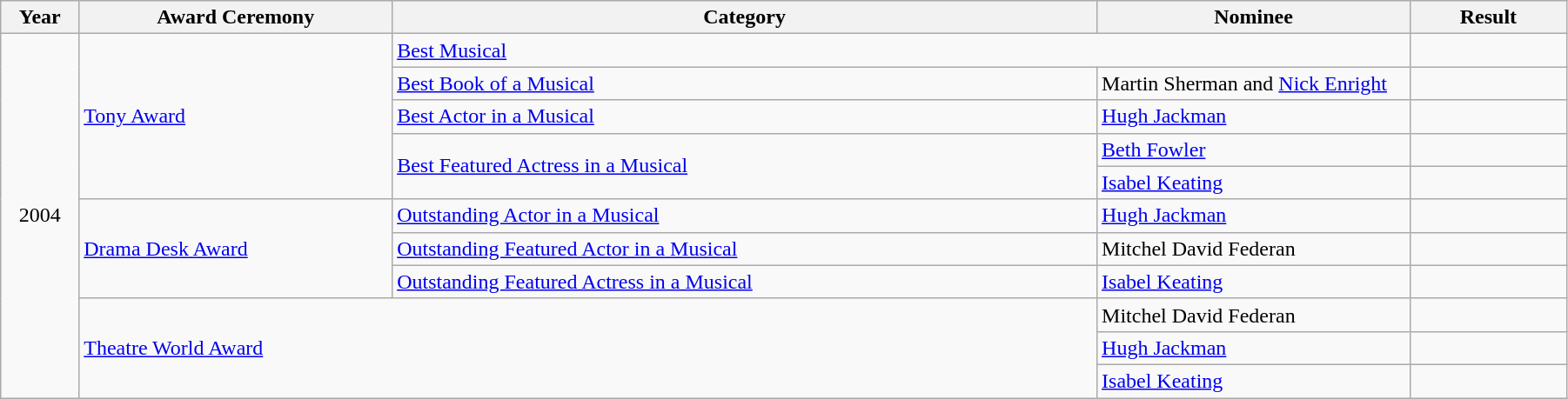<table class="wikitable" width="95%">
<tr>
<th width="5%">Year</th>
<th width="20%">Award Ceremony</th>
<th width="45%">Category</th>
<th width="20%">Nominee</th>
<th width="10%">Result</th>
</tr>
<tr>
<td rowspan="11" align="center">2004</td>
<td rowspan="5"><a href='#'>Tony Award</a></td>
<td colspan="2"><a href='#'>Best Musical</a></td>
<td></td>
</tr>
<tr>
<td><a href='#'>Best Book of a Musical</a></td>
<td>Martin Sherman and <a href='#'>Nick Enright</a></td>
<td></td>
</tr>
<tr>
<td><a href='#'>Best Actor in a Musical</a></td>
<td><a href='#'>Hugh Jackman</a></td>
<td></td>
</tr>
<tr>
<td rowspan="2"><a href='#'>Best Featured Actress in a Musical</a></td>
<td><a href='#'>Beth Fowler</a></td>
<td></td>
</tr>
<tr>
<td><a href='#'>Isabel Keating</a></td>
<td></td>
</tr>
<tr>
<td rowspan="3"><a href='#'>Drama Desk Award</a></td>
<td><a href='#'>Outstanding Actor in a Musical</a></td>
<td><a href='#'>Hugh Jackman</a></td>
<td></td>
</tr>
<tr>
<td><a href='#'>Outstanding Featured Actor in a Musical</a></td>
<td>Mitchel David Federan</td>
<td></td>
</tr>
<tr>
<td><a href='#'>Outstanding Featured Actress in a Musical</a></td>
<td><a href='#'>Isabel Keating</a></td>
<td></td>
</tr>
<tr>
<td rowspan="3" colspan="2"><a href='#'>Theatre World Award</a></td>
<td>Mitchel David Federan</td>
<td></td>
</tr>
<tr>
<td><a href='#'>Hugh Jackman</a></td>
<td></td>
</tr>
<tr>
<td><a href='#'>Isabel Keating</a></td>
<td></td>
</tr>
</table>
